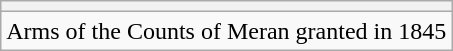<table class="wikitable">
<tr>
<th></th>
</tr>
<tr>
<td>Arms of the Counts of Meran granted in 1845</td>
</tr>
</table>
